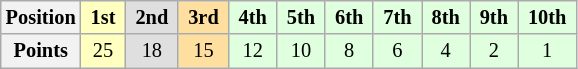<table class="wikitable" style="font-size:85%; text-align:center">
<tr>
<th>Position</th>
<td style="background:#ffffbf;"> <strong>1st</strong> </td>
<td style="background:#dfdfdf;"> <strong>2nd</strong> </td>
<td style="background:#ffdf9f;"> <strong>3rd</strong> </td>
<td style="background:#dfffdf;"> <strong>4th</strong> </td>
<td style="background:#dfffdf;"> <strong>5th</strong> </td>
<td style="background:#dfffdf;"> <strong>6th</strong> </td>
<td style="background:#dfffdf;"> <strong>7th</strong> </td>
<td style="background:#dfffdf;"> <strong>8th</strong> </td>
<td style="background:#dfffdf;"> <strong>9th</strong> </td>
<td style="background:#dfffdf;"> <strong>10th</strong> </td>
</tr>
<tr>
<th>Points</th>
<td style="background:#ffffbf;">25</td>
<td style="background:#dfdfdf;">18</td>
<td style="background:#ffdf9f;">15</td>
<td style="background:#dfffdf;">12</td>
<td style="background:#dfffdf;">10</td>
<td style="background:#dfffdf;">8</td>
<td style="background:#dfffdf;">6</td>
<td style="background:#dfffdf;">4</td>
<td style="background:#dfffdf;">2</td>
<td style="background:#dfffdf;">1</td>
</tr>
</table>
